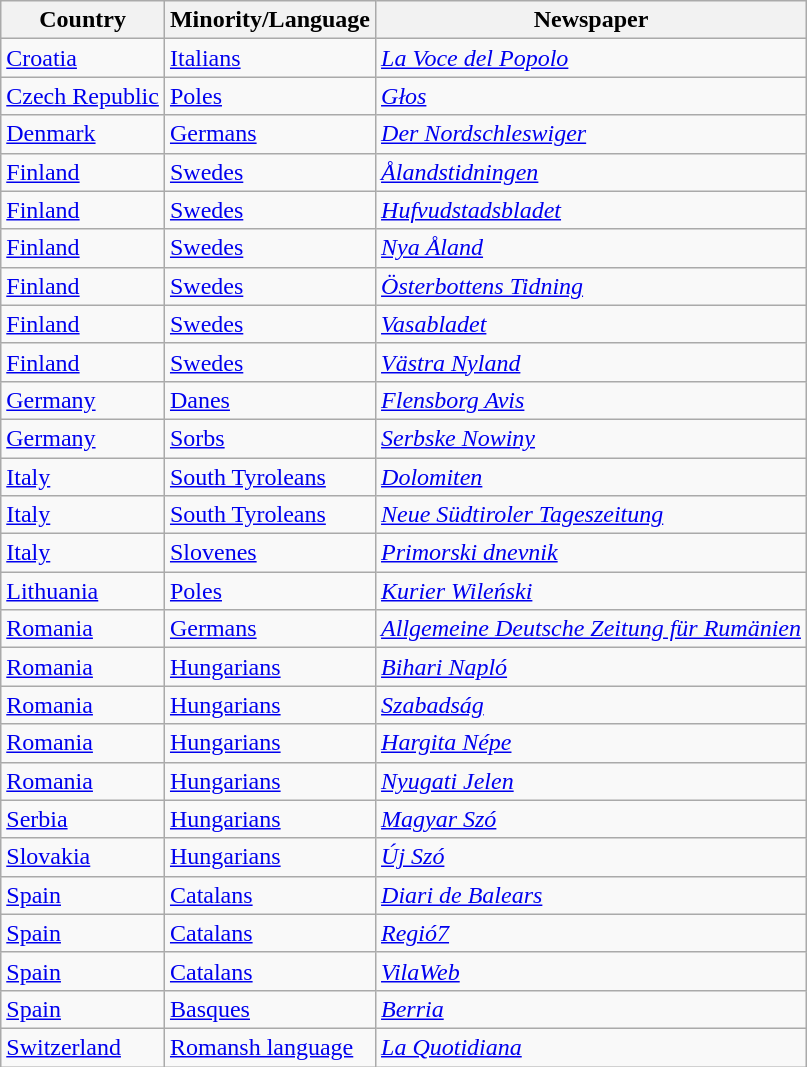<table class="sortable wikitable">
<tr>
<th><strong>Country</strong></th>
<th><strong>Minority/Language</strong></th>
<th><strong>Newspaper</strong></th>
</tr>
<tr>
<td> <a href='#'>Croatia</a></td>
<td><a href='#'>Italians</a></td>
<td><em><a href='#'>La Voce del Popolo</a></em></td>
</tr>
<tr>
<td> <a href='#'>Czech Republic</a></td>
<td><a href='#'>Poles</a></td>
<td><em><a href='#'>Głos</a></em></td>
</tr>
<tr>
<td> <a href='#'>Denmark</a></td>
<td><a href='#'>Germans</a></td>
<td><em><a href='#'>Der Nordschleswiger</a></em></td>
</tr>
<tr>
<td> <a href='#'>Finland</a></td>
<td><a href='#'>Swedes</a></td>
<td><em><a href='#'>Ålandstidningen</a></em></td>
</tr>
<tr>
<td> <a href='#'>Finland</a></td>
<td><a href='#'>Swedes</a></td>
<td><em><a href='#'>Hufvudstadsbladet</a></em></td>
</tr>
<tr>
<td> <a href='#'>Finland</a></td>
<td><a href='#'>Swedes</a></td>
<td><em><a href='#'>Nya Åland</a></em></td>
</tr>
<tr>
<td> <a href='#'>Finland</a></td>
<td><a href='#'>Swedes</a></td>
<td><em><a href='#'>Österbottens Tidning</a></em></td>
</tr>
<tr>
<td> <a href='#'>Finland</a></td>
<td><a href='#'>Swedes</a></td>
<td><em><a href='#'>Vasabladet</a></em></td>
</tr>
<tr>
<td> <a href='#'>Finland</a></td>
<td><a href='#'>Swedes</a></td>
<td><em><a href='#'>Västra Nyland</a></em></td>
</tr>
<tr>
<td> <a href='#'>Germany</a></td>
<td><a href='#'>Danes</a></td>
<td><em><a href='#'>Flensborg Avis</a></em></td>
</tr>
<tr>
<td> <a href='#'>Germany</a></td>
<td><a href='#'>Sorbs</a></td>
<td><em><a href='#'>Serbske Nowiny</a></em></td>
</tr>
<tr>
<td> <a href='#'>Italy</a></td>
<td><a href='#'>South Tyroleans</a></td>
<td><em><a href='#'>Dolomiten</a></em></td>
</tr>
<tr>
<td> <a href='#'>Italy</a></td>
<td><a href='#'>South Tyroleans</a></td>
<td><em><a href='#'>Neue Südtiroler Tageszeitung</a></em></td>
</tr>
<tr>
<td> <a href='#'>Italy</a></td>
<td><a href='#'>Slovenes</a></td>
<td><em><a href='#'>Primorski dnevnik</a></em></td>
</tr>
<tr>
<td> <a href='#'>Lithuania</a></td>
<td><a href='#'>Poles</a></td>
<td><em><a href='#'>Kurier Wileński</a></em></td>
</tr>
<tr>
<td> <a href='#'>Romania</a></td>
<td><a href='#'>Germans</a></td>
<td><em><a href='#'>Allgemeine Deutsche Zeitung für Rumänien</a></em></td>
</tr>
<tr>
<td> <a href='#'>Romania</a></td>
<td><a href='#'>Hungarians</a></td>
<td><em><a href='#'>Bihari Napló</a></em></td>
</tr>
<tr>
<td> <a href='#'>Romania</a></td>
<td><a href='#'>Hungarians</a></td>
<td><em><a href='#'>Szabadság</a></em></td>
</tr>
<tr>
<td> <a href='#'>Romania</a></td>
<td><a href='#'>Hungarians</a></td>
<td><em><a href='#'>Hargita Népe</a></em></td>
</tr>
<tr>
<td> <a href='#'>Romania</a></td>
<td><a href='#'>Hungarians</a></td>
<td><em><a href='#'>Nyugati Jelen</a></em></td>
</tr>
<tr>
<td> <a href='#'>Serbia</a></td>
<td><a href='#'>Hungarians</a></td>
<td><em><a href='#'>Magyar Szó</a></em></td>
</tr>
<tr>
<td> <a href='#'>Slovakia</a></td>
<td><a href='#'>Hungarians</a></td>
<td><em><a href='#'>Új Szó</a></em></td>
</tr>
<tr>
<td> <a href='#'>Spain</a></td>
<td><a href='#'>Catalans</a></td>
<td><em><a href='#'>Diari de Balears</a></em></td>
</tr>
<tr>
<td> <a href='#'>Spain</a></td>
<td><a href='#'>Catalans</a></td>
<td><em><a href='#'>Regió7</a></em></td>
</tr>
<tr>
<td> <a href='#'>Spain</a></td>
<td><a href='#'>Catalans</a></td>
<td><em><a href='#'>VilaWeb</a></em></td>
</tr>
<tr>
<td> <a href='#'>Spain</a></td>
<td><a href='#'>Basques</a></td>
<td><em><a href='#'>Berria</a></em></td>
</tr>
<tr>
<td> <a href='#'>Switzerland</a></td>
<td><a href='#'>Romansh language</a></td>
<td><em><a href='#'>La Quotidiana</a></em></td>
</tr>
</table>
